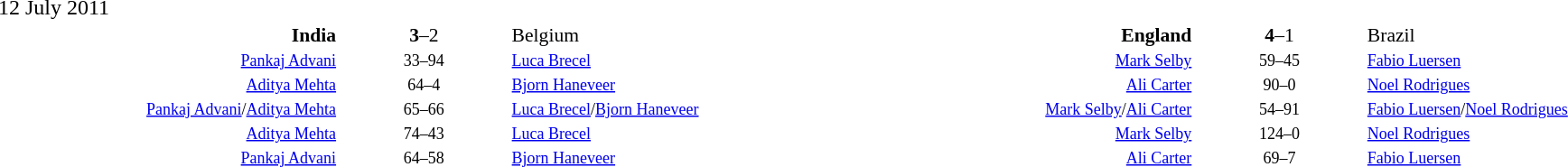<table width="100%" cellspacing="1">
<tr>
<th width=20%></th>
<th width=10%></th>
<th width=20%></th>
<th width=20%></th>
<th width=10%></th>
<th width=20%></th>
</tr>
<tr>
<td>12 July 2011</td>
</tr>
<tr style=font-size:90%>
<td align=right><strong>India </strong></td>
<td align=center><strong>3</strong>–2</td>
<td> Belgium</td>
<td align=right><strong>England </strong></td>
<td align=center><strong>4</strong>–1</td>
<td> Brazil</td>
</tr>
<tr style=font-size:75%>
<td align=right><a href='#'>Pankaj Advani</a></td>
<td align=center>33–94</td>
<td><a href='#'>Luca Brecel</a></td>
<td align=right><a href='#'>Mark Selby</a></td>
<td align=center>59–45</td>
<td><a href='#'>Fabio Luersen</a></td>
</tr>
<tr style=font-size:75%>
<td align=right><a href='#'>Aditya Mehta</a></td>
<td align=center>64–4</td>
<td><a href='#'>Bjorn Haneveer</a></td>
<td align=right><a href='#'>Ali Carter</a></td>
<td align=center>90–0</td>
<td><a href='#'>Noel Rodrigues</a></td>
</tr>
<tr style=font-size:75%>
<td align=right><a href='#'>Pankaj Advani</a>/<a href='#'>Aditya Mehta</a></td>
<td align=center>65–66</td>
<td><a href='#'>Luca Brecel</a>/<a href='#'>Bjorn Haneveer</a></td>
<td align=right><a href='#'>Mark Selby</a>/<a href='#'>Ali Carter</a></td>
<td align=center>54–91</td>
<td><a href='#'>Fabio Luersen</a>/<a href='#'>Noel Rodrigues</a></td>
</tr>
<tr style=font-size:75%>
<td align=right><a href='#'>Aditya Mehta</a></td>
<td align=center>74–43</td>
<td><a href='#'>Luca Brecel</a></td>
<td align=right><a href='#'>Mark Selby</a></td>
<td align=center>124–0</td>
<td><a href='#'>Noel Rodrigues</a></td>
</tr>
<tr style=font-size:75%>
<td align=right><a href='#'>Pankaj Advani</a></td>
<td align=center>64–58</td>
<td><a href='#'>Bjorn Haneveer</a></td>
<td align=right><a href='#'>Ali Carter</a></td>
<td align=center>69–7</td>
<td><a href='#'>Fabio Luersen</a></td>
</tr>
</table>
